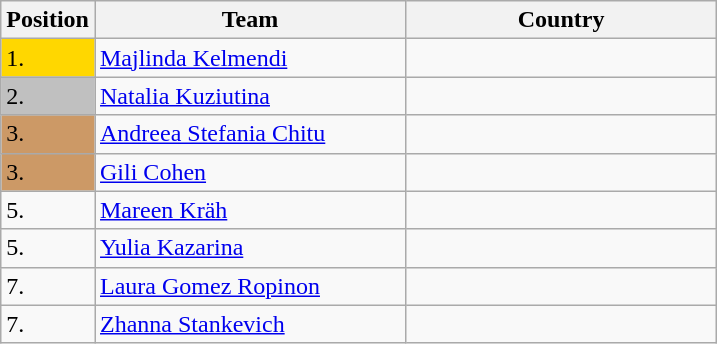<table class=wikitable>
<tr>
<th width=10>Position</th>
<th width=200>Team</th>
<th width=200>Country</th>
</tr>
<tr>
<td bgcolor=gold>1.</td>
<td><a href='#'>Majlinda Kelmendi</a></td>
<td></td>
</tr>
<tr>
<td bgcolor="silver">2.</td>
<td><a href='#'>Natalia Kuziutina</a></td>
<td></td>
</tr>
<tr>
<td bgcolor="CC9966">3.</td>
<td><a href='#'>Andreea Stefania Chitu</a></td>
<td></td>
</tr>
<tr>
<td bgcolor="CC9966">3.</td>
<td><a href='#'>Gili Cohen</a></td>
<td></td>
</tr>
<tr>
<td>5.</td>
<td><a href='#'>Mareen Kräh</a></td>
<td></td>
</tr>
<tr>
<td>5.</td>
<td><a href='#'>Yulia Kazarina</a></td>
<td></td>
</tr>
<tr>
<td>7.</td>
<td><a href='#'>Laura Gomez Ropinon</a></td>
<td></td>
</tr>
<tr>
<td>7.</td>
<td><a href='#'>Zhanna Stankevich</a></td>
<td></td>
</tr>
</table>
